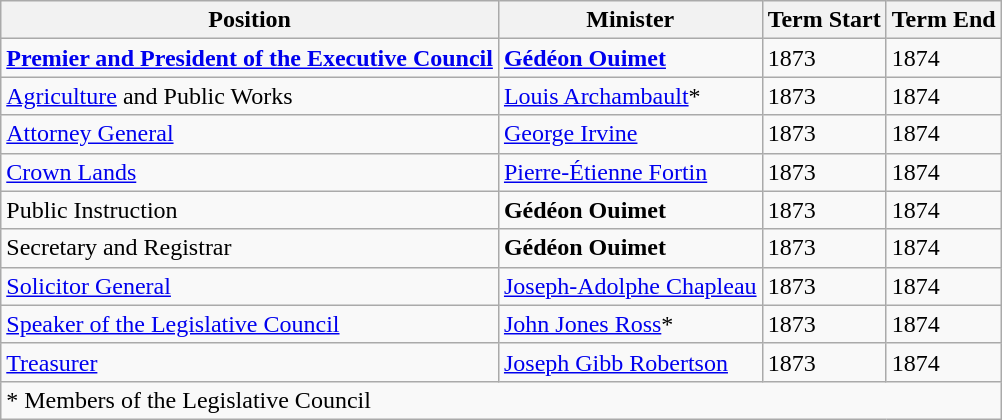<table class="wikitable">
<tr>
<th>Position</th>
<th>Minister</th>
<th>Term Start</th>
<th>Term End</th>
</tr>
<tr>
<td><strong><a href='#'>Premier and President of the Executive Council</a></strong></td>
<td><strong><a href='#'>Gédéon Ouimet</a></strong></td>
<td>1873</td>
<td>1874</td>
</tr>
<tr>
<td><a href='#'>Agriculture</a> and Public Works</td>
<td><a href='#'>Louis Archambault</a>*</td>
<td>1873</td>
<td>1874</td>
</tr>
<tr>
<td><a href='#'>Attorney General</a></td>
<td><a href='#'>George Irvine</a></td>
<td>1873</td>
<td>1874</td>
</tr>
<tr>
<td><a href='#'>Crown Lands</a></td>
<td><a href='#'>Pierre-Étienne Fortin</a></td>
<td>1873</td>
<td>1874</td>
</tr>
<tr>
<td>Public Instruction</td>
<td><strong>Gédéon Ouimet</strong></td>
<td>1873</td>
<td>1874</td>
</tr>
<tr>
<td>Secretary and Registrar</td>
<td><strong>Gédéon Ouimet</strong></td>
<td>1873</td>
<td>1874</td>
</tr>
<tr>
<td><a href='#'>Solicitor General</a></td>
<td><a href='#'>Joseph-Adolphe Chapleau</a></td>
<td>1873</td>
<td>1874</td>
</tr>
<tr>
<td><a href='#'>Speaker of the Legislative Council</a></td>
<td><a href='#'>John Jones Ross</a>*</td>
<td>1873</td>
<td>1874</td>
</tr>
<tr>
<td><a href='#'>Treasurer</a></td>
<td><a href='#'>Joseph Gibb Robertson</a></td>
<td>1873</td>
<td>1874</td>
</tr>
<tr>
<td colspan = "4">* Members of the Legislative Council</td>
</tr>
</table>
